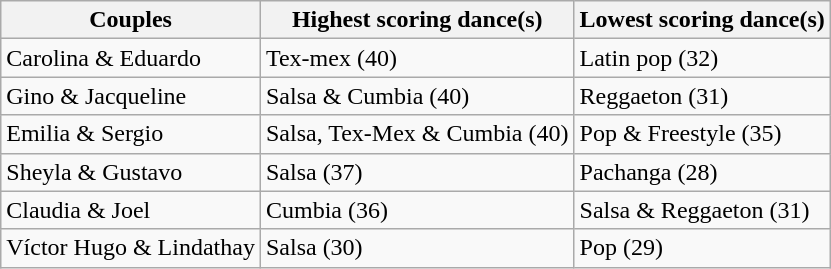<table class="wikitable">
<tr>
<th>Couples</th>
<th>Highest scoring dance(s)</th>
<th>Lowest scoring dance(s)</th>
</tr>
<tr>
<td>Carolina & Eduardo</td>
<td>Tex-mex (40)</td>
<td>Latin pop (32)</td>
</tr>
<tr>
<td>Gino & Jacqueline</td>
<td>Salsa & Cumbia (40)</td>
<td>Reggaeton (31)</td>
</tr>
<tr>
<td>Emilia & Sergio</td>
<td>Salsa, Tex-Mex & Cumbia (40)</td>
<td>Pop & Freestyle (35)</td>
</tr>
<tr>
<td>Sheyla & Gustavo</td>
<td>Salsa (37)</td>
<td>Pachanga (28)</td>
</tr>
<tr>
<td>Claudia & Joel</td>
<td>Cumbia (36)</td>
<td>Salsa & Reggaeton (31)</td>
</tr>
<tr>
<td>Víctor Hugo & Lindathay</td>
<td>Salsa (30)</td>
<td>Pop (29)</td>
</tr>
</table>
